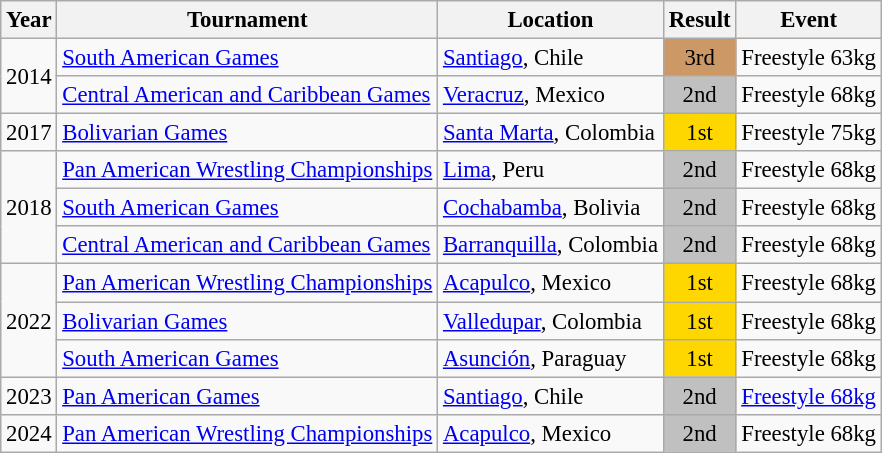<table class="wikitable" style="font-size:95%;">
<tr>
<th>Year</th>
<th>Tournament</th>
<th>Location</th>
<th>Result</th>
<th>Event</th>
</tr>
<tr>
<td rowspan=2>2014</td>
<td><a href='#'>South American Games</a></td>
<td><a href='#'>Santiago</a>, Chile</td>
<td align="center" bgcolor="cc9966">3rd</td>
<td>Freestyle 63kg</td>
</tr>
<tr>
<td><a href='#'>Central American and Caribbean Games</a></td>
<td><a href='#'>Veracruz</a>, Mexico</td>
<td align="center" bgcolor="silver">2nd</td>
<td>Freestyle 68kg</td>
</tr>
<tr>
<td>2017</td>
<td><a href='#'>Bolivarian Games</a></td>
<td><a href='#'>Santa Marta</a>, Colombia</td>
<td align="center" bgcolor="gold">1st</td>
<td>Freestyle 75kg</td>
</tr>
<tr>
<td rowspan=3>2018</td>
<td><a href='#'>Pan American Wrestling Championships</a></td>
<td><a href='#'>Lima</a>, Peru</td>
<td align="center" bgcolor="silver">2nd</td>
<td>Freestyle 68kg</td>
</tr>
<tr>
<td><a href='#'>South American Games</a></td>
<td><a href='#'>Cochabamba</a>, Bolivia</td>
<td align="center" bgcolor="silver">2nd</td>
<td>Freestyle 68kg</td>
</tr>
<tr>
<td><a href='#'>Central American and Caribbean Games</a></td>
<td><a href='#'>Barranquilla</a>, Colombia</td>
<td align="center" bgcolor="silver">2nd</td>
<td>Freestyle 68kg</td>
</tr>
<tr>
<td rowspan=3>2022</td>
<td><a href='#'>Pan American Wrestling Championships</a></td>
<td><a href='#'>Acapulco</a>, Mexico</td>
<td align="center" bgcolor="gold">1st</td>
<td>Freestyle 68kg</td>
</tr>
<tr>
<td><a href='#'>Bolivarian Games</a></td>
<td><a href='#'>Valledupar</a>, Colombia</td>
<td align="center" bgcolor="gold">1st</td>
<td>Freestyle 68kg</td>
</tr>
<tr>
<td><a href='#'>South American Games</a></td>
<td><a href='#'>Asunción</a>, Paraguay</td>
<td align="center" bgcolor="gold">1st</td>
<td>Freestyle 68kg</td>
</tr>
<tr>
<td>2023</td>
<td><a href='#'>Pan American Games</a></td>
<td><a href='#'>Santiago</a>, Chile</td>
<td align="center" bgcolor="silver">2nd</td>
<td><a href='#'>Freestyle 68kg</a></td>
</tr>
<tr>
<td>2024</td>
<td><a href='#'>Pan American Wrestling Championships</a></td>
<td><a href='#'>Acapulco</a>, Mexico</td>
<td align="center" bgcolor="silver">2nd</td>
<td>Freestyle 68kg</td>
</tr>
</table>
